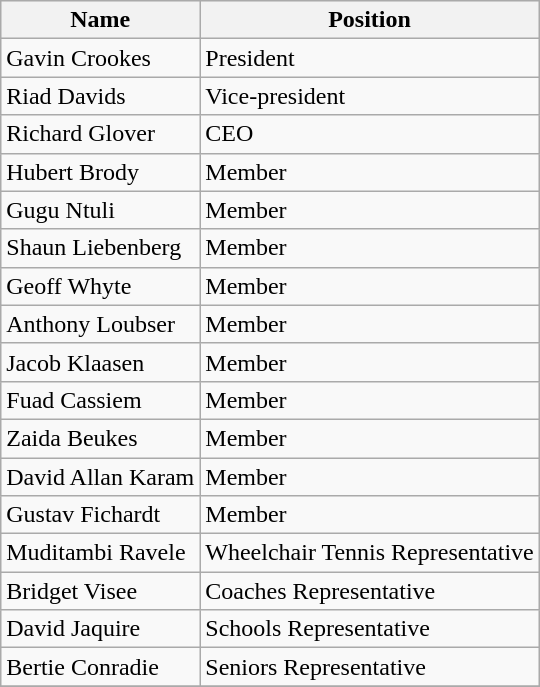<table class="wikitable">
<tr style="background:#EFEFEF">
<th>Name</th>
<th>Position</th>
</tr>
<tr>
<td>Gavin Crookes</td>
<td>President</td>
</tr>
<tr>
<td>Riad Davids</td>
<td>Vice-president</td>
</tr>
<tr>
<td>Richard Glover</td>
<td>CEO</td>
</tr>
<tr>
<td>Hubert Brody</td>
<td>Member</td>
</tr>
<tr>
<td>Gugu Ntuli</td>
<td>Member</td>
</tr>
<tr>
<td>Shaun Liebenberg</td>
<td>Member</td>
</tr>
<tr>
<td>Geoff Whyte</td>
<td>Member</td>
</tr>
<tr>
<td>Anthony Loubser</td>
<td>Member</td>
</tr>
<tr>
<td>Jacob Klaasen</td>
<td>Member</td>
</tr>
<tr>
<td>Fuad Cassiem</td>
<td>Member</td>
</tr>
<tr>
<td>Zaida Beukes</td>
<td>Member</td>
</tr>
<tr>
<td>David Allan Karam</td>
<td>Member</td>
</tr>
<tr>
<td>Gustav Fichardt</td>
<td>Member</td>
</tr>
<tr>
<td>Muditambi Ravele</td>
<td>Wheelchair Tennis Representative</td>
</tr>
<tr>
<td>Bridget Visee</td>
<td>Coaches Representative</td>
</tr>
<tr>
<td>David Jaquire</td>
<td>Schools Representative</td>
</tr>
<tr>
<td>Bertie Conradie</td>
<td>Seniors Representative</td>
</tr>
<tr>
</tr>
</table>
